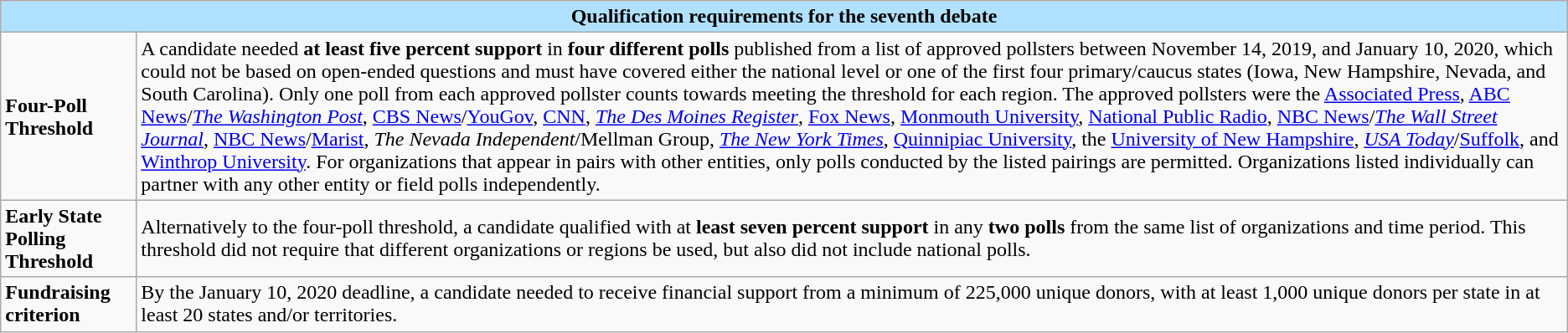<table class="wikitable collapsible collapsed";">
<tr>
<th colspan="2" style="color:black; vertical-align:top; text-align:center; background-color:#B0E2FF;" class="table-no">Qualification requirements for the seventh debate</th>
</tr>
<tr>
<td><strong>Four-Poll Threshold</strong></td>
<td>A candidate needed <strong>at least five percent support</strong> in <strong>four different polls</strong> published from a list of approved pollsters between November 14, 2019, and January 10, 2020, which could not be based on open-ended questions and must have covered either the national level or one of the first four primary/caucus states (Iowa, New Hampshire, Nevada, and South Carolina). Only one poll from each approved pollster counts towards meeting the threshold for each region. The approved pollsters were the <a href='#'>Associated Press</a>, <a href='#'>ABC News</a>/<em><a href='#'>The Washington Post</a></em>, <a href='#'>CBS News</a>/<a href='#'>YouGov</a>, <a href='#'>CNN</a>, <em><a href='#'>The Des Moines Register</a></em>, <a href='#'>Fox News</a>, <a href='#'>Monmouth University</a>, <a href='#'>National Public Radio</a>, <a href='#'>NBC News</a>/<em><a href='#'>The Wall Street Journal</a></em>, <a href='#'>NBC News</a>/<a href='#'>Marist</a>, <em>The Nevada Independent</em>/Mellman Group, <em><a href='#'>The New York Times</a></em>, <a href='#'>Quinnipiac University</a>, the <a href='#'>University of New Hampshire</a>, <em><a href='#'>USA Today</a></em>/<a href='#'>Suffolk</a>, and <a href='#'>Winthrop University</a>. For organizations that appear in pairs with other entities, only polls conducted by the listed pairings are permitted. Organizations listed individually can partner with any other entity or field polls independently.</td>
</tr>
<tr>
<td><strong>Early State Polling Threshold</strong></td>
<td>Alternatively to the four-poll threshold, a candidate qualified with at <strong>least seven percent support</strong> in any <strong>two polls</strong> from the same list of organizations and time period. This threshold did not require that different organizations or regions be used, but also did not include national polls.</td>
</tr>
<tr>
<td><strong>Fundraising criterion</strong></td>
<td>By the January 10, 2020 deadline, a candidate needed to receive financial support from a minimum of 225,000 unique donors, with at least 1,000 unique donors per state in at least 20 states and/or territories.</td>
</tr>
</table>
